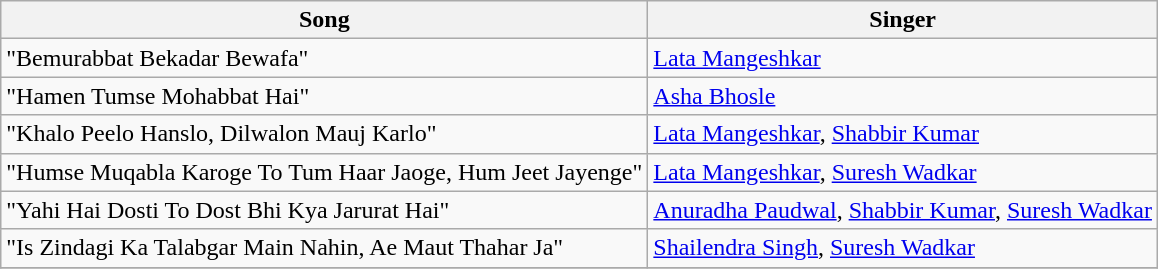<table class="wikitable">
<tr>
<th>Song</th>
<th>Singer</th>
</tr>
<tr>
<td>"Bemurabbat Bekadar Bewafa"</td>
<td><a href='#'>Lata Mangeshkar</a></td>
</tr>
<tr>
<td>"Hamen Tumse Mohabbat Hai"</td>
<td><a href='#'>Asha Bhosle</a></td>
</tr>
<tr>
<td>"Khalo Peelo Hanslo, Dilwalon Mauj Karlo"</td>
<td><a href='#'>Lata Mangeshkar</a>, <a href='#'>Shabbir Kumar</a></td>
</tr>
<tr>
<td>"Humse Muqabla Karoge To Tum Haar Jaoge, Hum Jeet Jayenge"</td>
<td><a href='#'>Lata Mangeshkar</a>, <a href='#'>Suresh Wadkar</a></td>
</tr>
<tr>
<td>"Yahi Hai Dosti To Dost Bhi Kya Jarurat Hai"</td>
<td><a href='#'>Anuradha Paudwal</a>, <a href='#'>Shabbir Kumar</a>, <a href='#'>Suresh Wadkar</a></td>
</tr>
<tr>
<td>"Is Zindagi Ka Talabgar Main Nahin, Ae Maut Thahar Ja"</td>
<td><a href='#'>Shailendra Singh</a>, <a href='#'>Suresh Wadkar</a></td>
</tr>
<tr>
</tr>
</table>
